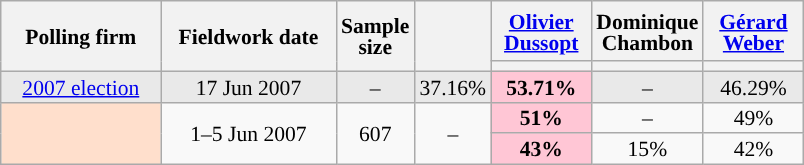<table class="wikitable sortable" style="text-align:center;font-size:90%;line-height:14px;">
<tr style="height:40px;">
<th style="width:100px;" rowspan="2">Polling firm</th>
<th style="width:110px;" rowspan="2">Fieldwork date</th>
<th style="width:35px;" rowspan="2">Sample<br>size</th>
<th style="width:30px;" rowspan="2"></th>
<th class="unsortable" style="width:60px;"><a href='#'>Olivier Dussopt</a><br></th>
<th class="unsortable" style="width:60px;">Dominique Chambon<br></th>
<th class="unsortable" style="width:60px;"><a href='#'>Gérard Weber</a><br></th>
</tr>
<tr>
<th style="background:"></th>
<th style="background:"></th>
<th style="background:"></th>
</tr>
<tr style="background:#E9E9E9;">
<td><a href='#'>2007 election</a></td>
<td data-sort-value="2007-06-17">17 Jun 2007</td>
<td>–</td>
<td>37.16%</td>
<td style="background:#FFC6D5;"><strong>53.71%</strong></td>
<td>–</td>
<td>46.29%</td>
</tr>
<tr>
<td rowspan="2" style="background:#FFDFCC;"></td>
<td rowspan="2" data-sort-value="2007-06-05">1–5 Jun 2007</td>
<td rowspan="2">607</td>
<td rowspan="2">–</td>
<td style="background:#FFC6D5;"><strong>51%</strong></td>
<td>–</td>
<td>49%</td>
</tr>
<tr>
<td style="background:#FFC6D5;"><strong>43%</strong></td>
<td>15%</td>
<td>42%</td>
</tr>
</table>
